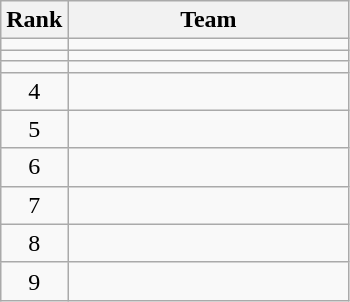<table class=wikitable style="text-align:center;">
<tr>
<th>Rank</th>
<th width=180>Team</th>
</tr>
<tr>
<td></td>
<td align=left></td>
</tr>
<tr>
<td></td>
<td align=left></td>
</tr>
<tr>
<td></td>
<td align=left></td>
</tr>
<tr>
<td>4</td>
<td align=left></td>
</tr>
<tr>
<td>5</td>
<td align=left></td>
</tr>
<tr>
<td>6</td>
<td align=left></td>
</tr>
<tr>
<td>7</td>
<td align=left></td>
</tr>
<tr>
<td>8</td>
<td align=left></td>
</tr>
<tr>
<td>9</td>
<td align=left></td>
</tr>
</table>
